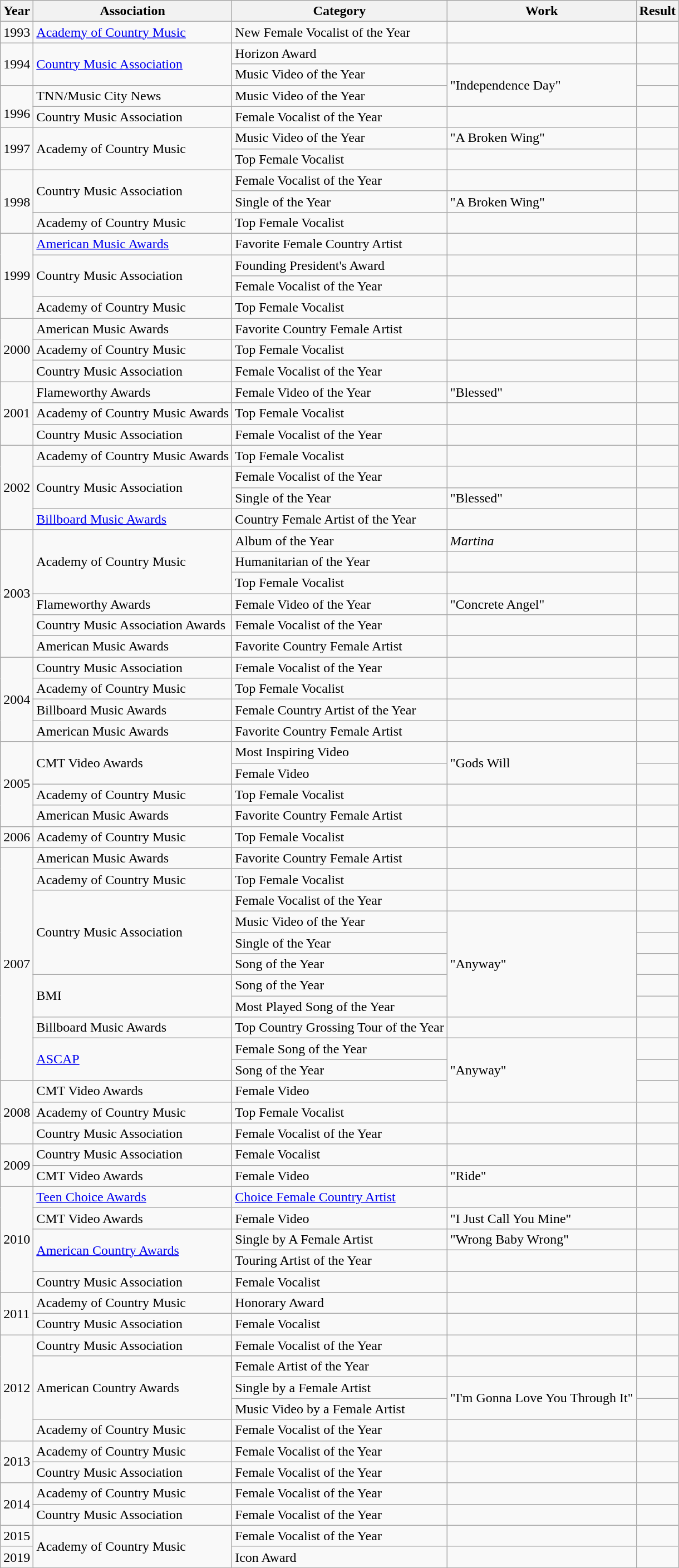<table class="wikitable sortable">
<tr>
<th>Year</th>
<th>Association</th>
<th>Category</th>
<th>Work</th>
<th>Result</th>
</tr>
<tr>
<td>1993</td>
<td><a href='#'>Academy of Country Music</a></td>
<td>New Female Vocalist of the Year</td>
<td></td>
<td></td>
</tr>
<tr>
<td rowspan="2">1994</td>
<td rowspan="2"><a href='#'>Country Music Association</a></td>
<td>Horizon Award</td>
<td></td>
<td></td>
</tr>
<tr>
<td>Music Video of the Year</td>
<td rowspan="2">"Independence Day"</td>
<td></td>
</tr>
<tr>
<td rowspan="2"><br>1996</td>
<td>TNN/Music City News</td>
<td>Music Video of the Year</td>
<td></td>
</tr>
<tr>
<td>Country Music Association</td>
<td>Female Vocalist of the Year</td>
<td></td>
<td></td>
</tr>
<tr>
<td rowspan="2">1997</td>
<td rowspan="2">Academy of Country Music</td>
<td>Music Video of the Year</td>
<td>"A Broken Wing"</td>
<td></td>
</tr>
<tr>
<td>Top Female Vocalist</td>
<td></td>
<td></td>
</tr>
<tr>
<td rowspan="3">1998</td>
<td rowspan="2">Country Music Association</td>
<td>Female Vocalist of the Year</td>
<td></td>
<td></td>
</tr>
<tr>
<td>Single of the Year</td>
<td>"A Broken Wing"</td>
<td></td>
</tr>
<tr>
<td>Academy of Country Music</td>
<td>Top Female Vocalist</td>
<td></td>
<td></td>
</tr>
<tr>
<td rowspan="4">1999</td>
<td><a href='#'>American Music Awards</a></td>
<td>Favorite Female Country Artist</td>
<td></td>
<td></td>
</tr>
<tr>
<td rowspan="2">Country Music Association</td>
<td>Founding President's Award</td>
<td></td>
<td></td>
</tr>
<tr>
<td>Female Vocalist of the Year</td>
<td></td>
<td></td>
</tr>
<tr>
<td>Academy of Country Music</td>
<td>Top Female Vocalist</td>
<td></td>
<td></td>
</tr>
<tr>
<td rowspan="3">2000</td>
<td>American Music Awards</td>
<td>Favorite Country Female Artist</td>
<td></td>
<td></td>
</tr>
<tr>
<td>Academy of Country Music</td>
<td>Top Female Vocalist</td>
<td></td>
<td></td>
</tr>
<tr>
<td>Country Music Association</td>
<td>Female Vocalist of the Year</td>
<td></td>
<td></td>
</tr>
<tr>
<td rowspan="3">2001</td>
<td>Flameworthy Awards</td>
<td>Female Video of the Year</td>
<td>"Blessed"</td>
<td></td>
</tr>
<tr>
<td>Academy of Country Music Awards</td>
<td>Top Female Vocalist</td>
<td></td>
<td></td>
</tr>
<tr>
<td>Country Music Association</td>
<td>Female Vocalist of the Year</td>
<td></td>
<td></td>
</tr>
<tr>
<td rowspan="4">2002</td>
<td>Academy of Country Music Awards</td>
<td>Top Female Vocalist</td>
<td></td>
<td></td>
</tr>
<tr>
<td rowspan="2">Country Music Association</td>
<td>Female Vocalist of the Year</td>
<td></td>
<td></td>
</tr>
<tr>
<td>Single of the Year</td>
<td>"Blessed"</td>
<td></td>
</tr>
<tr>
<td><a href='#'>Billboard Music Awards</a></td>
<td>Country Female Artist of the Year</td>
<td></td>
<td></td>
</tr>
<tr>
<td rowspan="6">2003</td>
<td rowspan="3">Academy of Country Music</td>
<td>Album of the Year</td>
<td><em>Martina</em></td>
<td></td>
</tr>
<tr>
<td>Humanitarian of the Year</td>
<td></td>
<td></td>
</tr>
<tr>
<td>Top Female Vocalist</td>
<td></td>
<td></td>
</tr>
<tr>
<td>Flameworthy Awards</td>
<td>Female Video of the Year</td>
<td>"Concrete Angel"</td>
<td></td>
</tr>
<tr>
<td>Country Music Association Awards</td>
<td>Female Vocalist of the Year</td>
<td></td>
<td></td>
</tr>
<tr>
<td>American Music Awards</td>
<td>Favorite Country Female Artist</td>
<td></td>
<td></td>
</tr>
<tr>
<td rowspan="4">2004</td>
<td>Country Music Association</td>
<td>Female Vocalist of the Year</td>
<td></td>
<td></td>
</tr>
<tr>
<td>Academy of Country Music</td>
<td>Top Female Vocalist</td>
<td></td>
<td></td>
</tr>
<tr>
<td>Billboard Music Awards</td>
<td>Female Country Artist of the Year</td>
<td></td>
<td></td>
</tr>
<tr>
<td>American Music Awards</td>
<td>Favorite Country Female Artist</td>
<td></td>
<td></td>
</tr>
<tr>
<td rowspan="4">2005</td>
<td rowspan="2">CMT Video Awards</td>
<td>Most Inspiring Video</td>
<td rowspan="2">"Gods Will</td>
<td></td>
</tr>
<tr>
<td>Female Video</td>
<td></td>
</tr>
<tr>
<td>Academy of Country Music</td>
<td>Top Female Vocalist</td>
<td></td>
<td></td>
</tr>
<tr>
<td>American Music Awards</td>
<td>Favorite Country Female Artist</td>
<td></td>
<td></td>
</tr>
<tr>
<td>2006</td>
<td>Academy of Country Music</td>
<td>Top Female Vocalist</td>
<td></td>
<td></td>
</tr>
<tr>
<td rowspan="11">2007</td>
<td>American Music Awards</td>
<td>Favorite Country Female Artist</td>
<td></td>
<td></td>
</tr>
<tr>
<td>Academy of Country Music</td>
<td>Top Female Vocalist</td>
<td></td>
<td></td>
</tr>
<tr>
<td rowspan="4">Country Music Association</td>
<td>Female Vocalist of the Year</td>
<td></td>
<td></td>
</tr>
<tr>
<td>Music Video of the Year</td>
<td rowspan="5">"Anyway"</td>
<td></td>
</tr>
<tr>
<td>Single of the Year</td>
<td></td>
</tr>
<tr>
<td>Song of the Year</td>
<td></td>
</tr>
<tr>
<td rowspan="2">BMI</td>
<td>Song of the Year</td>
<td></td>
</tr>
<tr>
<td>Most Played Song of the Year</td>
<td></td>
</tr>
<tr>
<td>Billboard Music Awards</td>
<td>Top Country Grossing Tour of the Year</td>
<td></td>
<td></td>
</tr>
<tr>
<td rowspan="2"><a href='#'>ASCAP</a></td>
<td>Female Song of the Year</td>
<td rowspan="3">"Anyway"</td>
<td></td>
</tr>
<tr>
<td>Song of the Year</td>
<td></td>
</tr>
<tr>
<td rowspan="3">2008</td>
<td>CMT Video Awards</td>
<td>Female Video</td>
<td></td>
</tr>
<tr>
<td>Academy of Country Music</td>
<td>Top Female Vocalist</td>
<td></td>
<td></td>
</tr>
<tr>
<td>Country Music Association</td>
<td>Female Vocalist of the Year</td>
<td></td>
<td></td>
</tr>
<tr>
<td rowspan="2">2009</td>
<td>Country Music Association</td>
<td>Female Vocalist</td>
<td></td>
<td></td>
</tr>
<tr>
<td>CMT Video Awards</td>
<td>Female Video</td>
<td>"Ride"</td>
<td></td>
</tr>
<tr>
<td rowspan="5">2010</td>
<td><a href='#'>Teen Choice Awards</a></td>
<td><a href='#'>Choice Female Country Artist</a></td>
<td></td>
<td></td>
</tr>
<tr>
<td>CMT Video Awards</td>
<td>Female Video</td>
<td>"I Just Call You Mine"</td>
<td></td>
</tr>
<tr>
<td rowspan="2"><a href='#'>American Country Awards</a></td>
<td>Single by A Female Artist</td>
<td>"Wrong Baby Wrong"</td>
<td></td>
</tr>
<tr>
<td>Touring Artist of the Year</td>
<td></td>
<td></td>
</tr>
<tr>
<td>Country Music Association</td>
<td>Female Vocalist</td>
<td></td>
<td></td>
</tr>
<tr>
<td rowspan="2">2011</td>
<td>Academy of Country Music</td>
<td>Honorary Award</td>
<td></td>
<td></td>
</tr>
<tr>
<td>Country Music Association</td>
<td>Female Vocalist</td>
<td></td>
<td></td>
</tr>
<tr>
<td rowspan="5">2012</td>
<td>Country Music Association</td>
<td>Female Vocalist of the Year</td>
<td></td>
<td></td>
</tr>
<tr>
<td rowspan="3">American Country Awards</td>
<td>Female Artist of the Year</td>
<td></td>
<td></td>
</tr>
<tr>
<td>Single by a Female Artist</td>
<td rowspan="2">"I'm Gonna Love You Through It"</td>
<td></td>
</tr>
<tr>
<td>Music Video by a Female Artist</td>
<td></td>
</tr>
<tr>
<td>Academy of Country Music</td>
<td>Female Vocalist of the Year</td>
<td></td>
<td></td>
</tr>
<tr>
<td rowspan="2">2013</td>
<td>Academy of Country Music</td>
<td>Female Vocalist of the Year</td>
<td></td>
<td></td>
</tr>
<tr>
<td>Country Music Association</td>
<td>Female Vocalist of the Year</td>
<td></td>
<td></td>
</tr>
<tr>
<td rowspan="2">2014</td>
<td>Academy of Country Music</td>
<td>Female Vocalist of the Year</td>
<td></td>
<td></td>
</tr>
<tr>
<td>Country Music Association</td>
<td>Female Vocalist of the Year</td>
<td></td>
<td></td>
</tr>
<tr>
<td>2015</td>
<td rowspan=2>Academy of Country Music</td>
<td>Female Vocalist of the Year</td>
<td></td>
<td></td>
</tr>
<tr>
<td>2019</td>
<td>Icon Award</td>
<td></td>
<td></td>
</tr>
</table>
